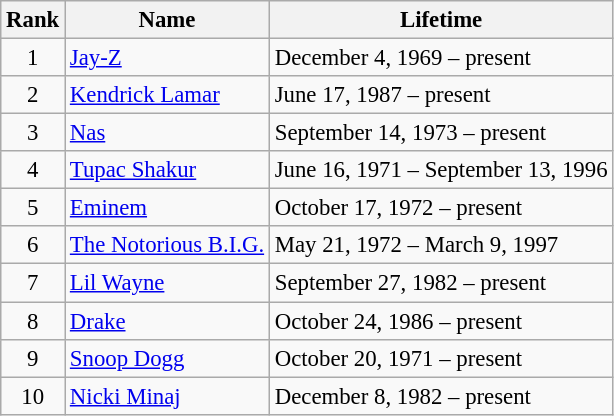<table class="wikitable sortable" style="font-size: 95%">
<tr>
<th>Rank</th>
<th>Name</th>
<th>Lifetime</th>
</tr>
<tr>
<td align="center">1</td>
<td><a href='#'>Jay-Z</a></td>
<td>December 4, 1969 – present</td>
</tr>
<tr>
<td align="center">2</td>
<td><a href='#'>Kendrick Lamar</a></td>
<td>June 17, 1987 – present</td>
</tr>
<tr>
<td align="center">3</td>
<td><a href='#'>Nas</a></td>
<td>September 14, 1973 – present</td>
</tr>
<tr>
<td align="center">4</td>
<td><a href='#'>Tupac Shakur</a></td>
<td>June 16, 1971  – September 13, 1996</td>
</tr>
<tr>
<td align="center">5</td>
<td><a href='#'>Eminem</a></td>
<td>October 17, 1972 – present</td>
</tr>
<tr>
<td align="center">6</td>
<td><a href='#'>The Notorious B.I.G.</a></td>
<td>May 21, 1972 – March 9, 1997</td>
</tr>
<tr>
<td align="center">7</td>
<td><a href='#'>Lil Wayne</a></td>
<td>September 27, 1982 – present</td>
</tr>
<tr>
<td align="center">8</td>
<td><a href='#'>Drake</a></td>
<td>October 24, 1986 – present</td>
</tr>
<tr>
<td align="center">9</td>
<td><a href='#'>Snoop Dogg</a></td>
<td>October 20, 1971 – present</td>
</tr>
<tr>
<td align="center">10</td>
<td><a href='#'>Nicki Minaj</a></td>
<td>December 8, 1982 – present</td>
</tr>
</table>
